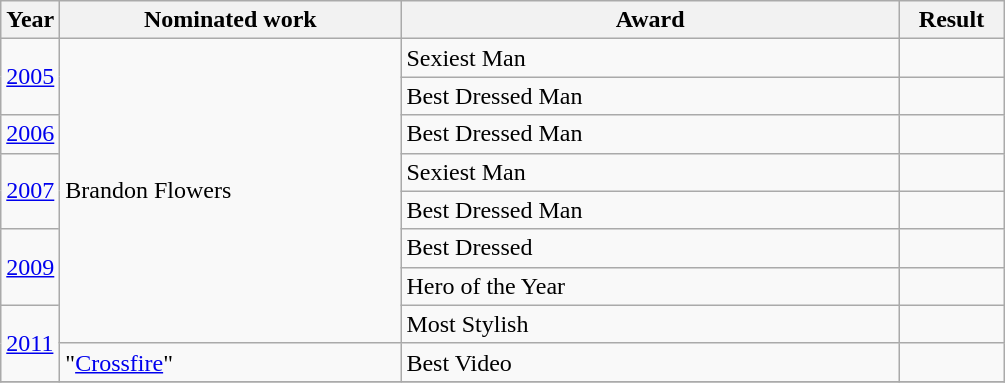<table class=wikitable>
<tr>
<th>Year</th>
<th width="220">Nominated work</th>
<th width="325">Award</th>
<th width="62">Result</th>
</tr>
<tr>
<td rowspan="2"><a href='#'>2005</a></td>
<td rowspan="8">Brandon Flowers</td>
<td>Sexiest Man</td>
<td></td>
</tr>
<tr>
<td>Best Dressed Man</td>
<td></td>
</tr>
<tr>
<td rowspan="1"><a href='#'>2006</a></td>
<td>Best Dressed Man</td>
<td></td>
</tr>
<tr>
<td rowspan="2"><a href='#'>2007</a></td>
<td>Sexiest Man</td>
<td></td>
</tr>
<tr>
<td>Best Dressed Man</td>
<td></td>
</tr>
<tr>
<td rowspan="2"><a href='#'>2009</a></td>
<td>Best Dressed</td>
<td></td>
</tr>
<tr>
<td>Hero of the Year</td>
<td></td>
</tr>
<tr>
<td rowspan="2"><a href='#'>2011</a></td>
<td>Most Stylish</td>
<td></td>
</tr>
<tr>
<td>"<a href='#'>Crossfire</a>"</td>
<td>Best Video</td>
<td></td>
</tr>
<tr>
</tr>
</table>
